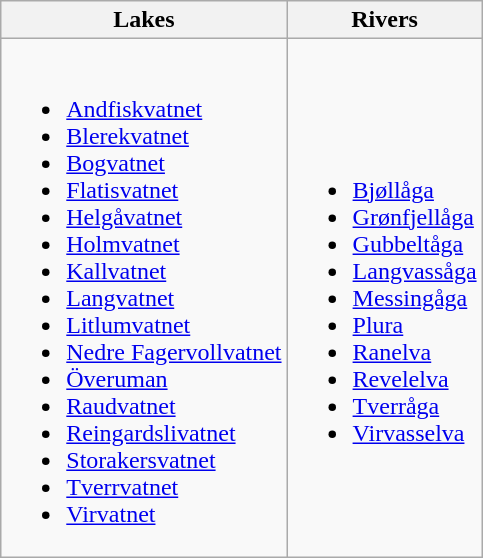<table class="wikitable">
<tr>
<th>Lakes</th>
<th>Rivers</th>
</tr>
<tr>
<td><br><ul><li><a href='#'>Andfiskvatnet</a></li><li><a href='#'>Blerekvatnet</a></li><li><a href='#'>Bogvatnet</a></li><li><a href='#'>Flatisvatnet</a></li><li><a href='#'>Helgåvatnet</a></li><li><a href='#'>Holmvatnet</a></li><li><a href='#'>Kallvatnet</a></li><li><a href='#'>Langvatnet</a></li><li><a href='#'>Litlumvatnet</a></li><li><a href='#'>Nedre Fagervollvatnet</a></li><li><a href='#'>Överuman</a></li><li><a href='#'>Raudvatnet</a></li><li><a href='#'>Reingardslivatnet</a></li><li><a href='#'>Storakersvatnet</a></li><li><a href='#'>Tverrvatnet</a></li><li><a href='#'>Virvatnet</a></li></ul></td>
<td><br><ul><li><a href='#'>Bjøllåga</a></li><li><a href='#'>Grønfjellåga</a></li><li><a href='#'>Gubbeltåga</a></li><li><a href='#'>Langvassåga</a></li><li><a href='#'>Messingåga</a></li><li><a href='#'>Plura</a></li><li><a href='#'>Ranelva</a></li><li><a href='#'>Revelelva</a></li><li><a href='#'>Tverråga</a></li><li><a href='#'>Virvasselva</a></li></ul></td>
</tr>
</table>
